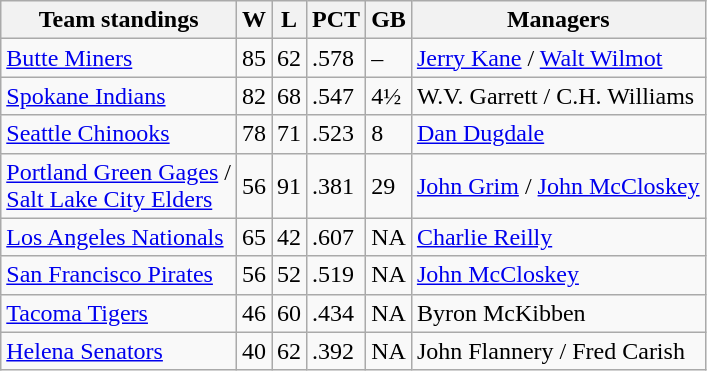<table class="wikitable">
<tr>
<th>Team standings</th>
<th>W</th>
<th>L</th>
<th>PCT</th>
<th>GB</th>
<th>Managers</th>
</tr>
<tr>
<td><a href='#'>Butte Miners</a></td>
<td>85</td>
<td>62</td>
<td>.578</td>
<td>–</td>
<td><a href='#'>Jerry Kane</a> / <a href='#'>Walt Wilmot</a></td>
</tr>
<tr>
<td><a href='#'>Spokane Indians</a></td>
<td>82</td>
<td>68</td>
<td>.547</td>
<td>4½</td>
<td>W.V. Garrett / C.H. Williams</td>
</tr>
<tr>
<td><a href='#'>Seattle Chinooks</a></td>
<td>78</td>
<td>71</td>
<td>.523</td>
<td>8</td>
<td><a href='#'>Dan Dugdale</a></td>
</tr>
<tr>
<td><a href='#'>Portland Green Gages</a> / <br><a href='#'>Salt Lake City Elders</a></td>
<td>56</td>
<td>91</td>
<td>.381</td>
<td>29</td>
<td><a href='#'>John Grim</a> / <a href='#'>John McCloskey</a></td>
</tr>
<tr>
<td><a href='#'>Los Angeles Nationals</a></td>
<td>65</td>
<td>42</td>
<td>.607</td>
<td>NA</td>
<td><a href='#'>Charlie Reilly</a></td>
</tr>
<tr>
<td><a href='#'>San Francisco Pirates</a></td>
<td>56</td>
<td>52</td>
<td>.519</td>
<td>NA</td>
<td><a href='#'>John McCloskey</a></td>
</tr>
<tr>
<td><a href='#'>Tacoma Tigers</a></td>
<td>46</td>
<td>60</td>
<td>.434</td>
<td>NA</td>
<td>Byron McKibben</td>
</tr>
<tr>
<td><a href='#'>Helena Senators</a></td>
<td>40</td>
<td>62</td>
<td>.392</td>
<td>NA</td>
<td>John Flannery / Fred Carish</td>
</tr>
</table>
